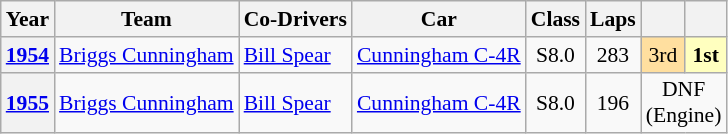<table class="wikitable" style="text-align:center; font-size:90%">
<tr>
<th>Year</th>
<th>Team</th>
<th>Co-Drivers</th>
<th>Car</th>
<th>Class</th>
<th>Laps</th>
<th></th>
<th></th>
</tr>
<tr>
<th><a href='#'>1954</a></th>
<td align="left"> <a href='#'>Briggs Cunningham</a></td>
<td align="left"> <a href='#'>Bill Spear</a></td>
<td align="left"><a href='#'>Cunningham C-4R</a></td>
<td>S8.0</td>
<td>283</td>
<td style="background:#ffdf9f;">3rd</td>
<td style="background:#ffffbf;"><strong>1st</strong></td>
</tr>
<tr>
<th><a href='#'>1955</a></th>
<td align="left"> <a href='#'>Briggs Cunningham</a></td>
<td align="left"> <a href='#'>Bill Spear</a></td>
<td align="left"><a href='#'>Cunningham C-4R</a></td>
<td>S8.0</td>
<td>196</td>
<td colspan=2>DNF<br>(Engine)</td>
</tr>
</table>
